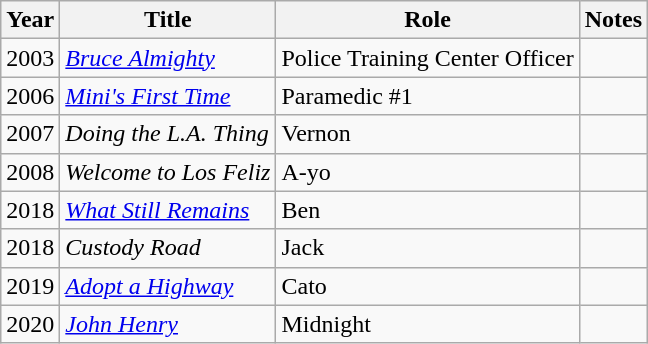<table class="wikitable sortable">
<tr>
<th>Year</th>
<th>Title</th>
<th>Role</th>
<th>Notes</th>
</tr>
<tr>
<td>2003</td>
<td><em><a href='#'>Bruce Almighty</a></em></td>
<td>Police Training Center Officer</td>
<td></td>
</tr>
<tr>
<td>2006</td>
<td><em><a href='#'>Mini's First Time</a></em></td>
<td>Paramedic #1</td>
<td></td>
</tr>
<tr>
<td>2007</td>
<td><em>Doing the L.A. Thing</em></td>
<td>Vernon</td>
<td></td>
</tr>
<tr>
<td>2008</td>
<td><em>Welcome to Los Feliz</em></td>
<td>A-yo</td>
<td></td>
</tr>
<tr>
<td>2018</td>
<td><em><a href='#'>What Still Remains</a></em></td>
<td>Ben</td>
<td></td>
</tr>
<tr>
<td>2018</td>
<td><em>Custody Road</em></td>
<td>Jack</td>
<td></td>
</tr>
<tr>
<td>2019</td>
<td><a href='#'><em>Adopt a Highway</em></a></td>
<td>Cato</td>
<td></td>
</tr>
<tr>
<td>2020</td>
<td><a href='#'><em>John Henry</em></a></td>
<td>Midnight</td>
<td></td>
</tr>
</table>
